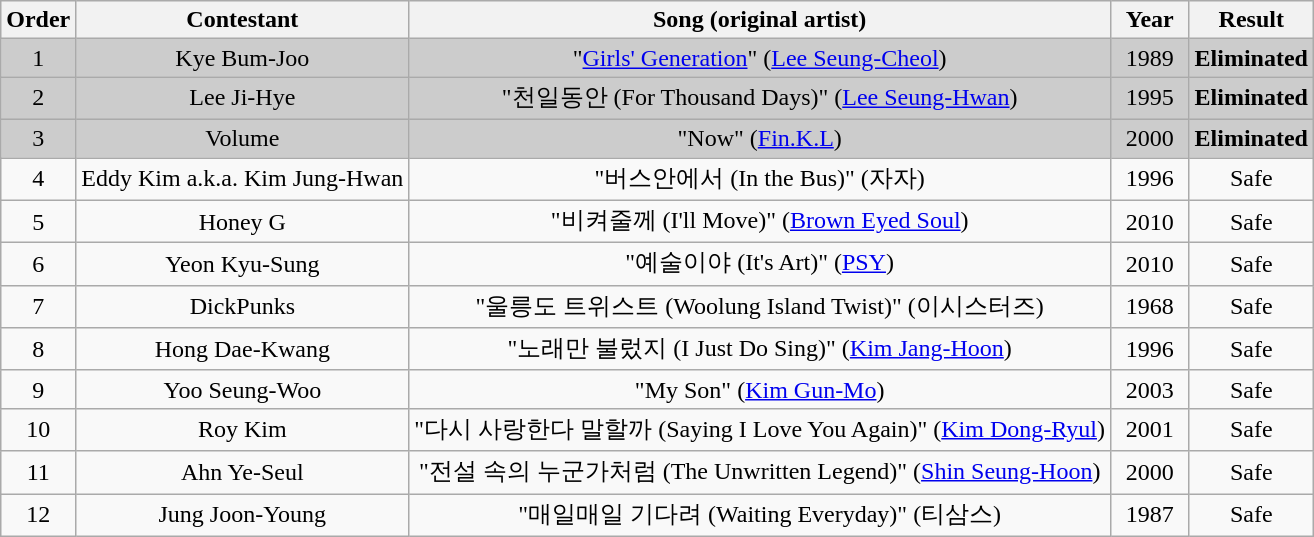<table class="wikitable plainrowheaders" style="text-align:center;">
<tr style="background:#f2f2f2;">
<th scope="col">Order</th>
<th scope="col">Contestant</th>
<th scope="col">Song (original artist)</th>
<th scope="col" style="width:45px;">Year</th>
<th scope="col">Result</th>
</tr>
<tr style="background:#ccc;">
<td>1</td>
<td scope="row">Kye Bum-Joo</td>
<td>"<a href='#'>Girls' Generation</a>" (<a href='#'>Lee Seung-Cheol</a>)</td>
<td>1989</td>
<td><strong>Eliminated</strong></td>
</tr>
<tr style="background:#ccc;">
<td>2</td>
<td scope="row">Lee Ji-Hye</td>
<td>"천일동안 (For Thousand Days)" (<a href='#'>Lee Seung-Hwan</a>)</td>
<td>1995</td>
<td><strong>Eliminated</strong></td>
</tr>
<tr style="background:#ccc;">
<td>3</td>
<td scope="row">Volume</td>
<td>"Now" (<a href='#'>Fin.K.L</a>)</td>
<td>2000</td>
<td><strong>Eliminated</strong></td>
</tr>
<tr>
<td>4</td>
<td scope="row">Eddy Kim a.k.a. Kim Jung-Hwan</td>
<td>"버스안에서 (In the Bus)" (자자)</td>
<td>1996</td>
<td>Safe</td>
</tr>
<tr>
<td>5</td>
<td scope="row">Honey G</td>
<td>"비켜줄께 (I'll Move)" (<a href='#'>Brown Eyed Soul</a>)</td>
<td>2010</td>
<td>Safe</td>
</tr>
<tr>
<td>6</td>
<td scope="row">Yeon Kyu-Sung</td>
<td>"예술이야 (It's Art)" (<a href='#'>PSY</a>)</td>
<td>2010</td>
<td>Safe</td>
</tr>
<tr>
<td>7</td>
<td scope="row">DickPunks</td>
<td>"울릉도 트위스트 (Woolung Island Twist)" (이시스터즈)</td>
<td>1968</td>
<td>Safe</td>
</tr>
<tr>
<td>8</td>
<td scope="row">Hong Dae-Kwang</td>
<td>"노래만 불렀지 (I Just Do Sing)" (<a href='#'>Kim Jang-Hoon</a>)</td>
<td>1996</td>
<td>Safe</td>
</tr>
<tr>
<td>9</td>
<td scope="row">Yoo Seung-Woo</td>
<td>"My Son" (<a href='#'>Kim Gun-Mo</a>)</td>
<td>2003</td>
<td>Safe</td>
</tr>
<tr>
<td>10</td>
<td scope="row">Roy Kim</td>
<td>"다시 사랑한다 말할까 (Saying I Love You Again)" (<a href='#'>Kim Dong-Ryul</a>)</td>
<td>2001</td>
<td>Safe</td>
</tr>
<tr>
<td>11</td>
<td scope="row">Ahn Ye-Seul</td>
<td>"전설 속의 누군가처럼 (The Unwritten Legend)" (<a href='#'>Shin Seung-Hoon</a>)</td>
<td>2000</td>
<td>Safe</td>
</tr>
<tr>
<td>12</td>
<td scope="row">Jung Joon-Young</td>
<td>"매일매일 기다려 (Waiting Everyday)" (티삼스)</td>
<td>1987</td>
<td>Safe</td>
</tr>
</table>
